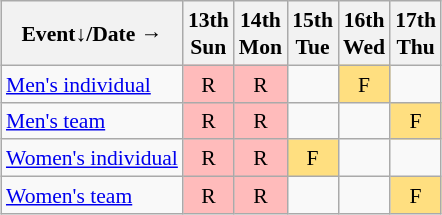<table class="wikitable" style="margin:0.5em auto; font-size:90%; line-height:1.25em; text-align:center">
<tr>
<th>Event↓/Date →</th>
<th>13th<br>Sun</th>
<th>14th<br>Mon</th>
<th>15th<br>Tue</th>
<th>16th<br>Wed</th>
<th>17th<br>Thu</th>
</tr>
<tr>
<td align="left"><a href='#'>Men's individual</a></td>
<td bgcolor="#FFBBBB">R</td>
<td bgcolor="#FFBBBB">R</td>
<td></td>
<td bgcolor="#FFDF80">F</td>
<td></td>
</tr>
<tr>
<td align="left"><a href='#'>Men's team</a></td>
<td bgcolor="#FFBBBB">R</td>
<td bgcolor="#FFBBBB">R</td>
<td></td>
<td></td>
<td bgcolor="#FFDF80">F</td>
</tr>
<tr>
<td align="left"><a href='#'>Women's individual</a></td>
<td bgcolor="#FFBBBB">R</td>
<td bgcolor="#FFBBBB">R</td>
<td bgcolor="#FFDF80">F</td>
<td></td>
<td></td>
</tr>
<tr>
<td align="left"><a href='#'>Women's team</a></td>
<td bgcolor="#FFBBBB">R</td>
<td bgcolor="#FFBBBB">R</td>
<td></td>
<td></td>
<td bgcolor="#FFDF80">F</td>
</tr>
</table>
